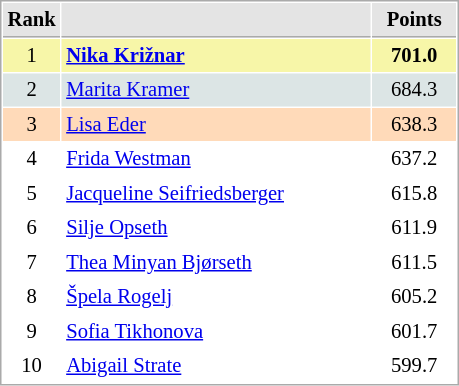<table cellspacing="1" cellpadding="3" style="border:1px solid #AAAAAA;font-size:86%">
<tr style="background-color: #E4E4E4;">
<th style="border-bottom:1px solid #AAAAAA; width: 10px;">Rank</th>
<th style="border-bottom:1px solid #AAAAAA; width: 200px;"></th>
<th style="border-bottom:1px solid #AAAAAA; width: 50px;">Points</th>
</tr>
<tr style="background:#f7f6a8;">
<td align=center>1</td>
<td> <strong><a href='#'>Nika Križnar</a></strong></td>
<td align=center><strong>701.0</strong></td>
</tr>
<tr style="background:#dce5e5;">
<td align=center>2</td>
<td> <a href='#'>Marita Kramer</a></td>
<td align=center>684.3</td>
</tr>
<tr style="background:#ffdab9;">
<td align=center>3</td>
<td> <a href='#'>Lisa Eder</a></td>
<td align=center>638.3</td>
</tr>
<tr>
<td align=center>4</td>
<td> <a href='#'>Frida Westman</a></td>
<td align=center>637.2</td>
</tr>
<tr>
<td align=center>5</td>
<td> <a href='#'>Jacqueline Seifriedsberger</a></td>
<td align=center>615.8</td>
</tr>
<tr>
<td align=center>6</td>
<td> <a href='#'>Silje Opseth</a></td>
<td align=center>611.9</td>
</tr>
<tr>
<td align=center>7</td>
<td> <a href='#'>Thea Minyan Bjørseth</a></td>
<td align=center>611.5</td>
</tr>
<tr>
<td align=center>8</td>
<td> <a href='#'>Špela Rogelj</a></td>
<td align=center>605.2</td>
</tr>
<tr>
<td align=center>9</td>
<td> <a href='#'>Sofia Tikhonova</a></td>
<td align=center>601.7</td>
</tr>
<tr>
<td align=center>10</td>
<td> <a href='#'>Abigail Strate</a></td>
<td align=center>599.7</td>
</tr>
</table>
